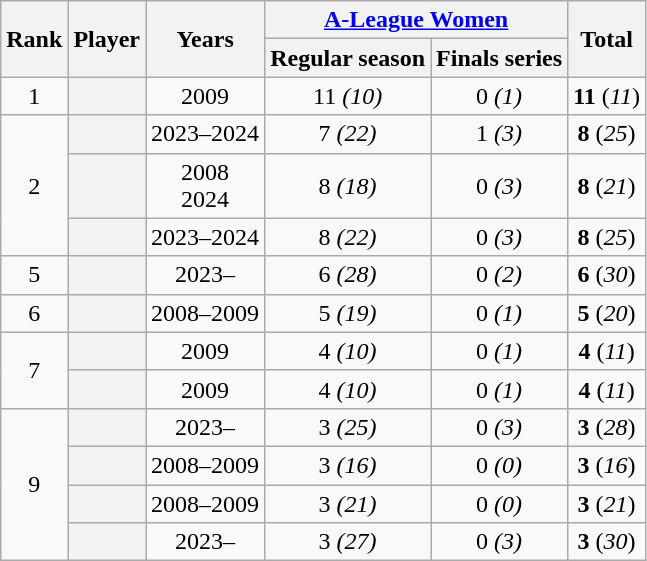<table class="sortable wikitable plainrowheaders"  style="text-align: center;">
<tr>
<th rowspan="2" scope="col">Rank</th>
<th rowspan="2" scope="col">Player</th>
<th rowspan="2" scope="col">Years</th>
<th colspan="2" scope="col"><a href='#'>A-League Women</a></th>
<th rowspan="2" scope="col">Total</th>
</tr>
<tr>
<th scope="col">Regular season</th>
<th scope="col">Finals series</th>
</tr>
<tr>
<td>1</td>
<th scope="row"> </th>
<td>2009</td>
<td>11 <em>(10)</em></td>
<td>0 <em>(1)</em></td>
<td><strong>11</strong> (<em>11</em>)</td>
</tr>
<tr>
<td rowspan="3">2</td>
<th scope="row"> </th>
<td>2023–2024</td>
<td>7 <em>(22)</em></td>
<td>1 <em>(3)</em></td>
<td><strong>8</strong> (<em>25</em>)</td>
</tr>
<tr>
<th scope="row"> </th>
<td>2008<br>2024</td>
<td>8 <em>(18)</em></td>
<td>0 <em>(3)</em></td>
<td><strong>8</strong> (<em>21</em>)</td>
</tr>
<tr>
<th scope="row"> </th>
<td>2023–2024</td>
<td>8 <em>(22)</em></td>
<td>0 <em>(3)</em></td>
<td><strong>8</strong> (<em>25</em>)</td>
</tr>
<tr>
<td>5</td>
<th scope="row"> <strong></strong></th>
<td>2023–</td>
<td>6 <em>(28)</em></td>
<td>0 <em>(2)</em></td>
<td><strong>6</strong> (<em>30</em>)</td>
</tr>
<tr>
<td>6</td>
<th scope="row"> </th>
<td>2008–2009</td>
<td>5 <em>(19)</em></td>
<td>0 <em>(1)</em></td>
<td><strong>5</strong> (<em>20</em>)</td>
</tr>
<tr>
<td rowspan="2">7</td>
<th scope="row"> </th>
<td>2009</td>
<td>4 <em>(10)</em></td>
<td>0 <em>(1)</em></td>
<td><strong>4</strong> (<em>11</em>)</td>
</tr>
<tr>
<th scope="row"> </th>
<td>2009</td>
<td>4 <em>(10)</em></td>
<td>0 <em>(1)</em></td>
<td><strong>4</strong> (<em>11</em>)</td>
</tr>
<tr>
<td rowspan="4">9</td>
<th scope="row"> <strong></strong></th>
<td>2023–</td>
<td>3 <em>(25)</em></td>
<td>0 <em>(3)</em></td>
<td><strong>3</strong> (<em>28</em>)</td>
</tr>
<tr>
<th scope="row"> </th>
<td>2008–2009</td>
<td>3 <em>(16)</em></td>
<td>0 <em>(0)</em></td>
<td><strong>3</strong> (<em>16</em>)</td>
</tr>
<tr>
<th scope="row"> </th>
<td>2008–2009</td>
<td>3 <em>(21)</em></td>
<td>0 <em>(0)</em></td>
<td><strong>3</strong> (<em>21</em>)</td>
</tr>
<tr>
<th scope="row"> <strong></strong></th>
<td>2023–</td>
<td>3 <em>(27)</em></td>
<td>0 <em>(3)</em></td>
<td><strong>3</strong> (<em>30</em>)</td>
</tr>
</table>
